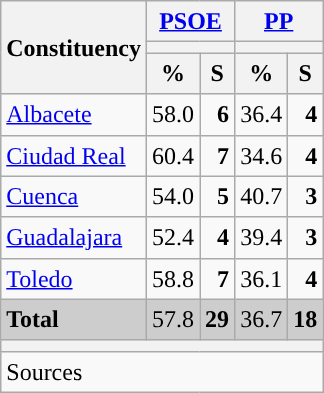<table class="wikitable sortable" style="text-align:right; line-height:20px;">
<tr>
<th rowspan="3">Constituency</th>
<th colspan="2" width="30px" class="unsortable"><a href='#'>PSOE</a></th>
<th colspan="2" width="30px" class="unsortable"><a href='#'>PP</a></th>
</tr>
<tr>
<th colspan="2" style="background:"></th>
<th colspan="2" style="background:"></th>
</tr>
<tr>
<th data-sort-type="number">%</th>
<th data-sort-type="number">S</th>
<th data-sort-type="number">%</th>
<th data-sort-type="number">S</th>
</tr>
<tr>
<td align="left"><a href='#'>Albacete</a></td>
<td style="background:">58.0</td>
<td><strong>6</strong></td>
<td>36.4</td>
<td><strong>4</strong></td>
</tr>
<tr>
<td align="left"><a href='#'>Ciudad Real</a></td>
<td style="background:">60.4</td>
<td><strong>7</strong></td>
<td>34.6</td>
<td><strong>4</strong></td>
</tr>
<tr>
<td align="left"><a href='#'>Cuenca</a></td>
<td style="background:">54.0</td>
<td><strong>5</strong></td>
<td>40.7</td>
<td><strong>3</strong></td>
</tr>
<tr>
<td align="left"><a href='#'>Guadalajara</a></td>
<td style="background:">52.4</td>
<td><strong>4</strong></td>
<td>39.4</td>
<td><strong>3</strong></td>
</tr>
<tr>
<td align="left"><a href='#'>Toledo</a></td>
<td style="background:">58.8</td>
<td><strong>7</strong></td>
<td>36.1</td>
<td><strong>4</strong></td>
</tr>
<tr style="background:#CDCDCD;">
<td align="left"><strong>Total</strong></td>
<td style="background:">57.8</td>
<td><strong>29</strong></td>
<td>36.7</td>
<td><strong>18</strong></td>
</tr>
<tr>
<th colspan="5"></th>
</tr>
<tr>
<th style="text-align:left; font-weight:normal; background:#F9F9F9" colspan="5">Sources</th>
</tr>
</table>
